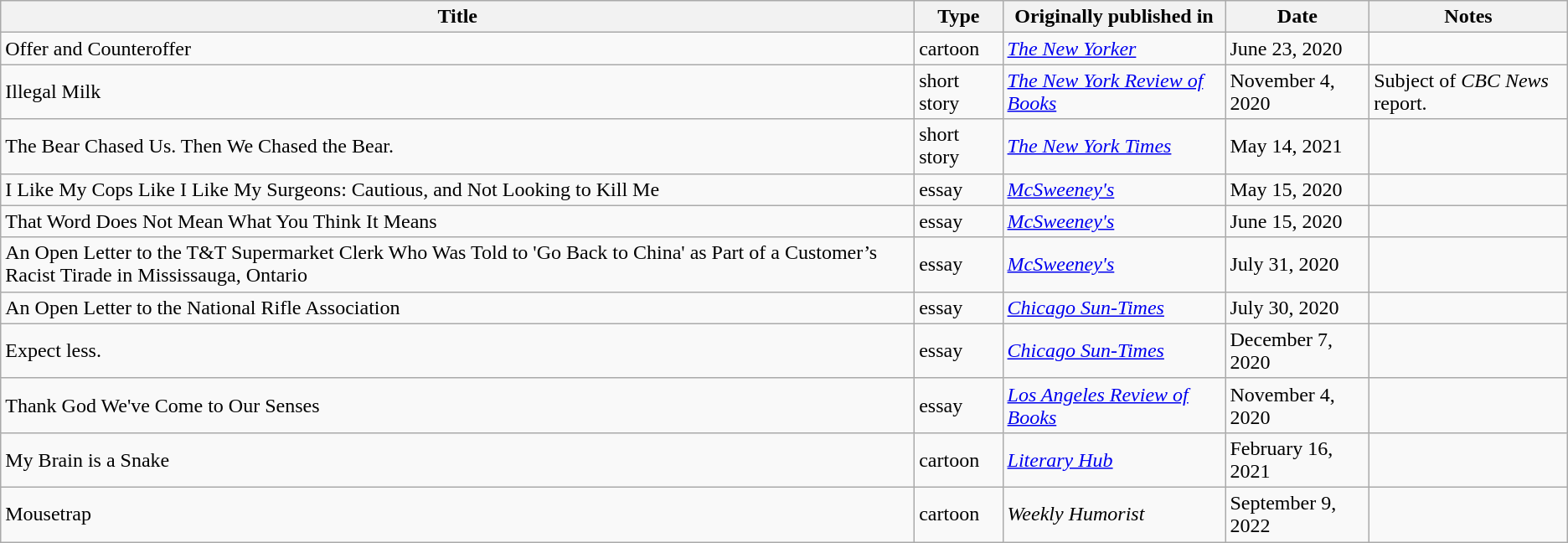<table class="wikitable sortable">
<tr>
<th>Title</th>
<th>Type</th>
<th>Originally published in</th>
<th>Date</th>
<th>Notes</th>
</tr>
<tr>
<td>Offer and Counteroffer</td>
<td>cartoon</td>
<td><em><a href='#'>The New Yorker</a></em></td>
<td>June 23, 2020</td>
<td></td>
</tr>
<tr>
<td>Illegal Milk</td>
<td>short story</td>
<td><em><a href='#'>The New York Review of Books</a></em></td>
<td>November 4, 2020</td>
<td>Subject of  <em>CBC News</em> report.</td>
</tr>
<tr>
<td>The Bear Chased Us. Then We Chased the Bear.</td>
<td>short story</td>
<td><em><a href='#'>The New York Times</a></em></td>
<td>May 14, 2021</td>
<td></td>
</tr>
<tr>
<td>I Like My Cops Like I Like My Surgeons: Cautious, and Not Looking to Kill Me</td>
<td>essay</td>
<td><em><a href='#'>McSweeney's</a></em></td>
<td>May 15, 2020</td>
<td></td>
</tr>
<tr>
<td>That Word Does Not Mean What You Think It Means</td>
<td>essay</td>
<td><em><a href='#'>McSweeney's</a></em></td>
<td>June 15, 2020</td>
<td></td>
</tr>
<tr>
<td>An Open Letter to the T&T Supermarket Clerk Who Was Told to 'Go Back to China' as Part of a Customer’s Racist Tirade in Mississauga, Ontario</td>
<td>essay</td>
<td><em><a href='#'>McSweeney's</a></em></td>
<td>July 31, 2020</td>
<td></td>
</tr>
<tr>
<td>An Open Letter to the National Rifle Association</td>
<td>essay</td>
<td><em><a href='#'>Chicago Sun-Times</a></em></td>
<td>July 30, 2020</td>
<td></td>
</tr>
<tr>
<td>Expect less.</td>
<td>essay</td>
<td><em><a href='#'>Chicago Sun-Times</a></em></td>
<td>December 7, 2020</td>
<td></td>
</tr>
<tr>
<td>Thank God We've Come to Our Senses</td>
<td>essay</td>
<td><em><a href='#'>Los Angeles Review of Books</a></em></td>
<td>November 4, 2020</td>
<td></td>
</tr>
<tr>
<td>My Brain is a Snake</td>
<td>cartoon</td>
<td><em><a href='#'>Literary Hub</a></em></td>
<td>February 16, 2021</td>
<td></td>
</tr>
<tr>
<td>Mousetrap</td>
<td>cartoon</td>
<td><em>Weekly Humorist</em></td>
<td>September 9, 2022</td>
<td></td>
</tr>
</table>
